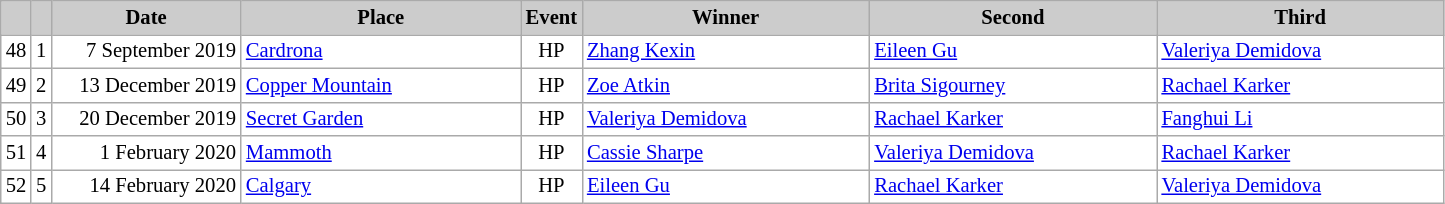<table class="wikitable plainrowheaders" style="background:#fff; font-size:86%; line-height:16px; border:grey solid 1px; border-collapse:collapse;">
<tr>
<th scope="col" style="background:#ccc; width=20 px;"></th>
<th scope="col" style="background:#ccc; width=30 px;"></th>
<th scope="col" style="background:#ccc; width:120px;">Date</th>
<th scope="col" style="background:#ccc; width:180px;">Place</th>
<th scope="col" style="background:#ccc; width:15px;">Event</th>
<th scope="col" style="background:#ccc; width:185px;">Winner</th>
<th scope="col" style="background:#ccc; width:185px;">Second</th>
<th scope="col" style="background:#ccc; width:185px;">Third</th>
</tr>
<tr>
<td align="center">48</td>
<td align="center">1</td>
<td align="right">7 September 2019</td>
<td> <a href='#'>Cardrona</a></td>
<td align="center">HP</td>
<td> <a href='#'>Zhang Kexin</a></td>
<td> <a href='#'>Eileen Gu</a></td>
<td> <a href='#'>Valeriya Demidova</a></td>
</tr>
<tr>
<td align="center">49</td>
<td align="center">2</td>
<td align="right">13 December 2019</td>
<td> <a href='#'>Copper Mountain</a></td>
<td align="center">HP</td>
<td> <a href='#'>Zoe Atkin</a></td>
<td> <a href='#'>Brita Sigourney</a></td>
<td> <a href='#'>Rachael Karker</a></td>
</tr>
<tr>
<td align="center">50</td>
<td align="center">3</td>
<td align="right">20 December 2019</td>
<td> <a href='#'>Secret Garden</a></td>
<td align="center">HP</td>
<td> <a href='#'>Valeriya Demidova</a></td>
<td> <a href='#'>Rachael Karker</a></td>
<td> <a href='#'>Fanghui Li</a></td>
</tr>
<tr>
<td align="center">51</td>
<td align="center">4</td>
<td align="right">1 February 2020</td>
<td> <a href='#'>Mammoth</a></td>
<td align="center">HP</td>
<td> <a href='#'>Cassie Sharpe</a></td>
<td> <a href='#'>Valeriya Demidova</a></td>
<td> <a href='#'>Rachael Karker</a></td>
</tr>
<tr>
<td align="center">52</td>
<td align="center">5</td>
<td align="right">14 February 2020</td>
<td> <a href='#'>Calgary</a></td>
<td align="center">HP</td>
<td> <a href='#'>Eileen Gu</a></td>
<td> <a href='#'>Rachael Karker</a></td>
<td> <a href='#'>Valeriya Demidova</a></td>
</tr>
</table>
